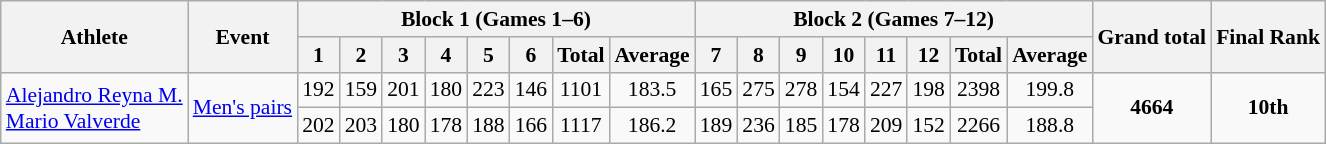<table class="wikitable" border="1" style="font-size:90%">
<tr>
<th rowspan=2>Athlete</th>
<th rowspan=2>Event</th>
<th colspan=8>Block 1 (Games 1–6)</th>
<th colspan=8>Block 2 (Games 7–12)</th>
<th rowspan=2>Grand total</th>
<th rowspan=2>Final Rank</th>
</tr>
<tr>
<th>1</th>
<th>2</th>
<th>3</th>
<th>4</th>
<th>5</th>
<th>6</th>
<th>Total</th>
<th>Average</th>
<th>7</th>
<th>8</th>
<th>9</th>
<th>10</th>
<th>11</th>
<th>12</th>
<th>Total</th>
<th>Average</th>
</tr>
<tr>
<td rowspan=2><a href='#'>Alejandro Reyna M.</a> <br> <a href='#'>Mario Valverde</a></td>
<td rowspan=2><a href='#'>Men's pairs</a></td>
<td align=center>192</td>
<td align=center>159</td>
<td align=center>201</td>
<td align=center>180</td>
<td align=center>223</td>
<td align=center>146</td>
<td align=center>1101</td>
<td align=center>183.5</td>
<td align=center>165</td>
<td align=center>275</td>
<td align=center>278</td>
<td align=center>154</td>
<td align=center>227</td>
<td align=center>198</td>
<td align=center>2398</td>
<td align=center>199.8</td>
<td align=center rowspan=2><strong>4664</strong></td>
<td align=center rowspan=2><strong>10th</strong></td>
</tr>
<tr>
<td align=center>202</td>
<td align=center>203</td>
<td align=center>180</td>
<td align=center>178</td>
<td align=center>188</td>
<td align=center>166</td>
<td align=center>1117</td>
<td align=center>186.2</td>
<td align=center>189</td>
<td align=center>236</td>
<td align=center>185</td>
<td align=center>178</td>
<td align=center>209</td>
<td align=center>152</td>
<td align=center>2266</td>
<td align=center>188.8</td>
</tr>
</table>
